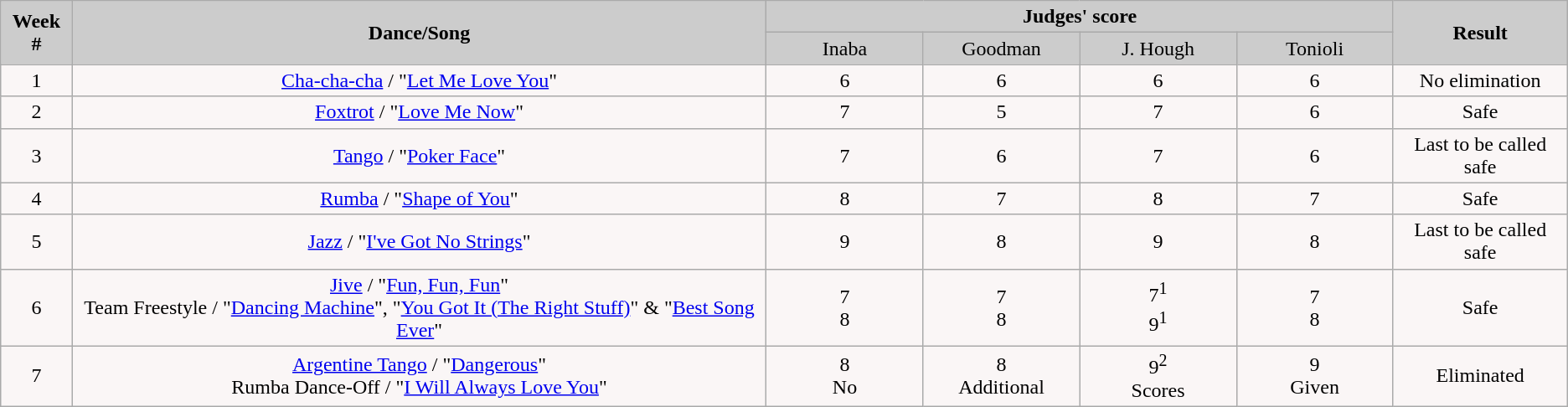<table class="wikitable" style="float:left;">
<tr style="text-align:Center; background:#ccc;">
<td rowspan="2"><strong>Week #</strong></td>
<td rowspan="2"><strong>Dance/Song</strong></td>
<td colspan="4"><strong>Judges' score</strong></td>
<td rowspan="2"><strong>Result</strong></td>
</tr>
<tr style="text-align:center; background:#ccc;">
<td style="width:10%; ">Inaba</td>
<td style="width:10%; ">Goodman</td>
<td style="width:10%; ">J. Hough</td>
<td style="width:10%; ">Tonioli</td>
</tr>
<tr style="text-align:center; background:#faf6f6;">
<td>1</td>
<td><a href='#'>Cha-cha-cha</a> / "<a href='#'>Let Me Love You</a>"</td>
<td>6</td>
<td>6</td>
<td>6</td>
<td>6</td>
<td>No elimination</td>
</tr>
<tr style="text-align:center; background:#faf6f6;">
<td>2</td>
<td><a href='#'>Foxtrot</a> / "<a href='#'>Love Me Now</a>"</td>
<td>7</td>
<td>5</td>
<td>7</td>
<td>6</td>
<td>Safe</td>
</tr>
<tr style="text-align:center; background:#faf6f6;">
<td>3</td>
<td><a href='#'>Tango</a> / "<a href='#'>Poker Face</a>"</td>
<td>7</td>
<td>6</td>
<td>7</td>
<td>6</td>
<td>Last to be called safe</td>
</tr>
<tr style="text-align:center; background:#faf6f6;">
<td>4</td>
<td><a href='#'>Rumba</a> / "<a href='#'>Shape of You</a>"</td>
<td>8</td>
<td>7</td>
<td>8</td>
<td>7</td>
<td>Safe</td>
</tr>
<tr style="text-align:center; background:#faf6f6;">
<td>5</td>
<td><a href='#'>Jazz</a> / "<a href='#'>I've Got No Strings</a>"</td>
<td>9</td>
<td>8</td>
<td>9</td>
<td>8</td>
<td>Last to be called safe</td>
</tr>
<tr style="text-align:center; background:#faf6f6;">
<td>6</td>
<td><a href='#'>Jive</a> / "<a href='#'>Fun, Fun, Fun</a>"<br>Team Freestyle / "<a href='#'>Dancing Machine</a>", "<a href='#'>You Got It (The Right Stuff)</a>" & "<a href='#'>Best Song Ever</a>"</td>
<td>7<br>8</td>
<td>7<br>8</td>
<td>7<sup>1</sup><br>9<sup>1</sup></td>
<td>7<br>8</td>
<td>Safe</td>
</tr>
<tr style="text-align:center; background:#faf6f6;">
<td>7</td>
<td><a href='#'>Argentine Tango</a> / "<a href='#'>Dangerous</a>"<br>Rumba Dance-Off / "<a href='#'>I Will Always Love You</a>"</td>
<td>8<br>No</td>
<td>8<br>Additional</td>
<td>9<sup>2</sup><br>Scores</td>
<td>9<br>Given</td>
<td>Eliminated</td>
</tr>
</table>
